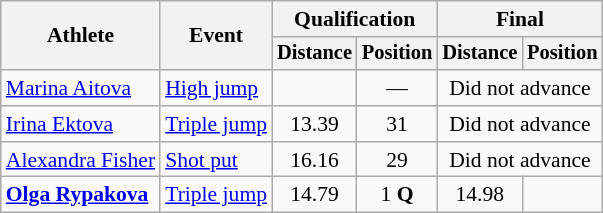<table class=wikitable style="font-size:90%">
<tr>
<th rowspan="2">Athlete</th>
<th rowspan="2">Event</th>
<th colspan="2">Qualification</th>
<th colspan="2">Final</th>
</tr>
<tr style="font-size:95%">
<th>Distance</th>
<th>Position</th>
<th>Distance</th>
<th>Position</th>
</tr>
<tr align=center>
<td align=left><a href='#'>Marina Aitova</a></td>
<td align=left><a href='#'>High jump</a></td>
<td></td>
<td>—</td>
<td colspan=2>Did not advance</td>
</tr>
<tr align=center>
<td align=left><a href='#'>Irina Ektova</a></td>
<td align=left><a href='#'>Triple jump</a></td>
<td>13.39</td>
<td>31</td>
<td colspan=2>Did not advance</td>
</tr>
<tr align=center>
<td align=left><a href='#'>Alexandra Fisher</a></td>
<td align=left><a href='#'>Shot put</a></td>
<td>16.16</td>
<td>29</td>
<td colspan=2>Did not advance</td>
</tr>
<tr align=center>
<td align=left><strong><a href='#'>Olga Rypakova</a></strong></td>
<td align=left><a href='#'>Triple jump</a></td>
<td>14.79</td>
<td>1 <strong>Q</strong></td>
<td>14.98</td>
<td></td>
</tr>
</table>
